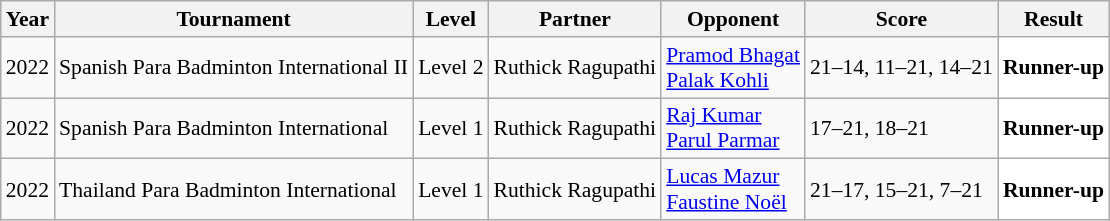<table class="sortable wikitable" style="font-size: 90%;">
<tr>
<th>Year</th>
<th>Tournament</th>
<th>Level</th>
<th>Partner</th>
<th>Opponent</th>
<th>Score</th>
<th>Result</th>
</tr>
<tr>
<td align="center">2022</td>
<td align="left">Spanish Para Badminton International II</td>
<td align="left">Level 2</td>
<td> Ruthick Ragupathi</td>
<td align="left"> <a href='#'>Pramod Bhagat</a><br> <a href='#'>Palak Kohli</a></td>
<td align="left">21–14, 11–21, 14–21</td>
<td style="text-align:left; background:white"> <strong>Runner-up</strong></td>
</tr>
<tr>
<td align="center">2022</td>
<td align="left">Spanish Para Badminton International</td>
<td align="left">Level 1</td>
<td> Ruthick Ragupathi</td>
<td align="left"> <a href='#'>Raj Kumar</a><br> <a href='#'>Parul Parmar</a></td>
<td align="left">17–21, 18–21</td>
<td style="text-align:left; background:white"> <strong>Runner-up</strong></td>
</tr>
<tr>
<td align="center">2022</td>
<td align="left">Thailand Para Badminton International</td>
<td align="left">Level 1</td>
<td> Ruthick Ragupathi</td>
<td align="left"> <a href='#'>Lucas Mazur</a><br> <a href='#'>Faustine Noël</a></td>
<td align="left">21–17, 15–21, 7–21</td>
<td style="text-align:left; background:white"> <strong>Runner-up</strong></td>
</tr>
</table>
